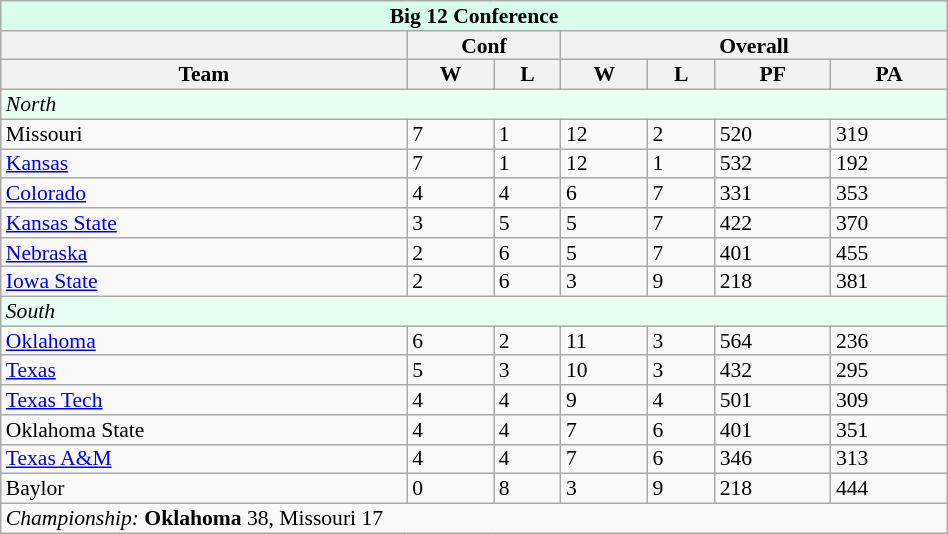<table class="wikitable" width="50%" style="font-size:90%; line-height:90%">
<tr>
<td align="center" colspan="10" style="background:#D8FFEB;"><strong>Big 12 Conference</strong></td>
</tr>
<tr>
<th></th>
<th colspan="2">Conf</th>
<th colspan="4">Overall</th>
</tr>
<tr>
<th>Team</th>
<th>W</th>
<th>L</th>
<th>W</th>
<th>L</th>
<th>PF</th>
<th>PA</th>
</tr>
<tr>
<td colspan="10" style="background:#EAFFF4;"><em>North</em></td>
</tr>
<tr>
<td>Missouri</td>
<td>7</td>
<td>1</td>
<td>12</td>
<td>2</td>
<td>520</td>
<td>319</td>
</tr>
<tr>
<td><a href='#'>Kansas</a></td>
<td>7</td>
<td>1</td>
<td>12</td>
<td>1</td>
<td>532</td>
<td>192</td>
</tr>
<tr>
<td><a href='#'>Colorado</a></td>
<td>4</td>
<td>4</td>
<td>6</td>
<td>7</td>
<td>331</td>
<td>353</td>
</tr>
<tr>
<td><a href='#'>Kansas State</a></td>
<td>3</td>
<td>5</td>
<td>5</td>
<td>7</td>
<td>422</td>
<td>370</td>
</tr>
<tr>
<td><a href='#'>Nebraska</a></td>
<td>2</td>
<td>6</td>
<td>5</td>
<td>7</td>
<td>401</td>
<td>455</td>
</tr>
<tr>
<td><a href='#'>Iowa State</a></td>
<td>2</td>
<td>6</td>
<td>3</td>
<td>9</td>
<td>218</td>
<td>381</td>
</tr>
<tr>
<td colspan="10" style="background:#EAFFF4;"><em>South</em></td>
</tr>
<tr>
<td><a href='#'>Oklahoma</a></td>
<td>6</td>
<td>2</td>
<td>11</td>
<td>3</td>
<td>564</td>
<td>236</td>
</tr>
<tr>
<td><a href='#'>Texas</a></td>
<td>5</td>
<td>3</td>
<td>10</td>
<td>3</td>
<td>432</td>
<td>295</td>
</tr>
<tr>
<td><a href='#'>Texas Tech</a></td>
<td>4</td>
<td>4</td>
<td>9</td>
<td>4</td>
<td>501</td>
<td>309</td>
</tr>
<tr>
<td>Oklahoma State</td>
<td>4</td>
<td>4</td>
<td>7</td>
<td>6</td>
<td>401</td>
<td>351</td>
</tr>
<tr>
<td><a href='#'>Texas A&M</a></td>
<td>4</td>
<td>4</td>
<td>7</td>
<td>6</td>
<td>346</td>
<td>313</td>
</tr>
<tr>
<td>Baylor</td>
<td>0</td>
<td>8</td>
<td>3</td>
<td>9</td>
<td>218</td>
<td>444</td>
</tr>
<tr>
<td colspan="7"><em>Championship:</em> <strong>Oklahoma</strong> 38, Missouri 17</td>
</tr>
</table>
